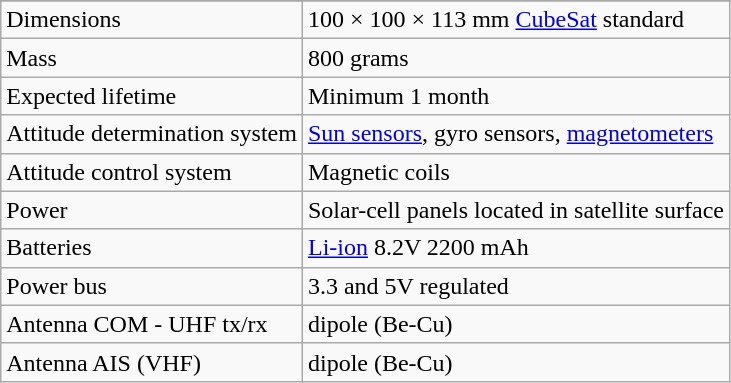<table class="wikitable">
<tr>
</tr>
<tr>
<td>Dimensions</td>
<td>100 × 100 × 113 mm <a href='#'>CubeSat</a> standard</td>
</tr>
<tr>
<td>Mass</td>
<td>800 grams</td>
</tr>
<tr>
<td>Expected lifetime</td>
<td>Minimum 1 month</td>
</tr>
<tr>
<td>Attitude determination system</td>
<td><a href='#'>Sun sensors</a>, gyro sensors, <a href='#'>magnetometers</a></td>
</tr>
<tr>
<td>Attitude control system</td>
<td>Magnetic coils</td>
</tr>
<tr>
<td>Power</td>
<td>Solar-cell panels located in satellite surface</td>
</tr>
<tr>
<td>Batteries</td>
<td><a href='#'>Li-ion</a> 8.2V 2200 mAh</td>
</tr>
<tr>
<td>Power bus</td>
<td>3.3 and 5V regulated</td>
</tr>
<tr>
<td>Antenna COM - UHF tx/rx</td>
<td>dipole (Be-Cu)</td>
</tr>
<tr>
<td>Antenna AIS (VHF)</td>
<td>dipole (Be-Cu)</td>
</tr>
</table>
